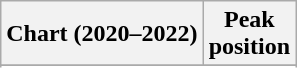<table class="wikitable sortable plainrowheaders" style="text-align:center">
<tr>
<th scope="col">Chart (2020–2022)</th>
<th scope="col">Peak<br>position</th>
</tr>
<tr>
</tr>
<tr>
</tr>
<tr>
</tr>
<tr>
</tr>
<tr>
</tr>
</table>
